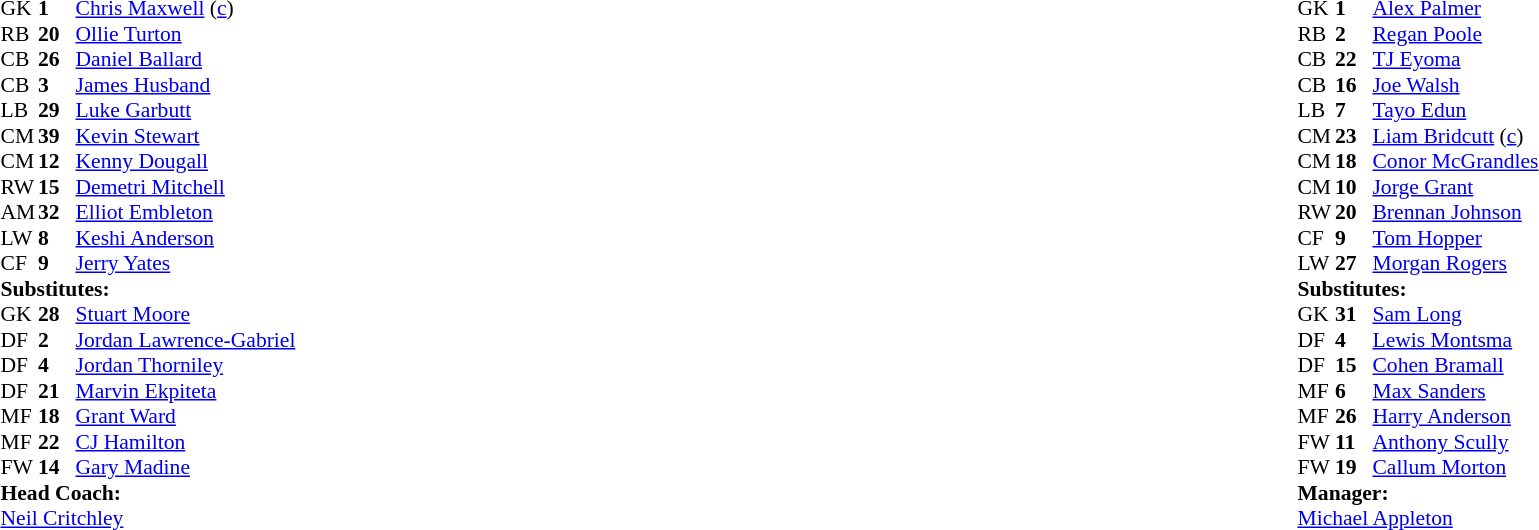<table width="100%">
<tr>
<td valign="top" width="40%"><br><table style="font-size:90%" cellspacing="0" cellpadding="0">
<tr>
<th width=25></th>
<th width=25></th>
</tr>
<tr>
<td>GK</td>
<td><strong>1</strong></td>
<td> <a href='#'>Chris Maxwell</a> (<a href='#'>c</a>)</td>
</tr>
<tr>
<td>RB</td>
<td><strong>20</strong></td>
<td> <a href='#'>Ollie Turton</a></td>
</tr>
<tr>
<td>CB</td>
<td><strong>26</strong></td>
<td> <a href='#'>Daniel Ballard</a></td>
<td></td>
</tr>
<tr>
<td>CB</td>
<td><strong>3</strong></td>
<td> <a href='#'>James Husband</a></td>
<td></td>
</tr>
<tr>
<td>LB</td>
<td><strong>29</strong></td>
<td> <a href='#'>Luke Garbutt</a></td>
<td></td>
</tr>
<tr>
<td>CM</td>
<td><strong>39</strong></td>
<td> <a href='#'>Kevin Stewart</a></td>
</tr>
<tr>
<td>CM</td>
<td><strong>12</strong></td>
<td> <a href='#'>Kenny Dougall</a></td>
<td></td>
</tr>
<tr>
<td>RW</td>
<td><strong>15</strong></td>
<td> <a href='#'>Demetri Mitchell</a></td>
<td></td>
<td></td>
</tr>
<tr>
<td>AM</td>
<td><strong>32</strong></td>
<td> <a href='#'>Elliot Embleton</a></td>
<td></td>
<td></td>
</tr>
<tr>
<td>LW</td>
<td><strong>8</strong></td>
<td> <a href='#'>Keshi Anderson</a></td>
<td></td>
<td></td>
</tr>
<tr>
<td>CF</td>
<td><strong>9</strong></td>
<td> <a href='#'>Jerry Yates</a></td>
<td></td>
<td></td>
</tr>
<tr>
<td colspan=4><strong>Substitutes:</strong></td>
</tr>
<tr>
<td>GK</td>
<td><strong>28</strong></td>
<td> <a href='#'>Stuart Moore</a></td>
</tr>
<tr>
<td>DF</td>
<td><strong>2</strong></td>
<td> <a href='#'>Jordan Lawrence-Gabriel</a></td>
</tr>
<tr>
<td>DF</td>
<td><strong>4</strong></td>
<td> <a href='#'>Jordan Thorniley</a></td>
<td></td>
<td></td>
</tr>
<tr>
<td>DF</td>
<td><strong>21</strong></td>
<td> <a href='#'>Marvin Ekpiteta</a></td>
</tr>
<tr>
<td>MF</td>
<td><strong>18</strong></td>
<td> <a href='#'>Grant Ward</a></td>
<td></td>
<td></td>
</tr>
<tr>
<td>MF</td>
<td><strong>22</strong></td>
<td> <a href='#'>CJ Hamilton</a></td>
<td></td>
<td></td>
</tr>
<tr>
<td>FW</td>
<td><strong>14</strong></td>
<td> <a href='#'>Gary Madine</a></td>
<td></td>
<td></td>
</tr>
<tr>
<td colspan=4><strong>Head Coach:</strong></td>
</tr>
<tr>
<td colspan="4"> <a href='#'>Neil Critchley</a></td>
</tr>
</table>
</td>
<td valign="top"></td>
<td valign="top" width="50%"><br><table style="font-size:90%;margin:auto" cellspacing="0" cellpadding="0">
<tr>
<th width=25></th>
<th width=25></th>
</tr>
<tr>
<td>GK</td>
<td><strong>1</strong></td>
<td> <a href='#'>Alex Palmer</a></td>
</tr>
<tr>
<td>RB</td>
<td><strong>2</strong></td>
<td> <a href='#'>Regan Poole</a></td>
</tr>
<tr>
<td>CB</td>
<td><strong>22</strong></td>
<td> <a href='#'>TJ Eyoma</a></td>
</tr>
<tr>
<td>CB</td>
<td><strong>16</strong></td>
<td> <a href='#'>Joe Walsh</a></td>
<td></td>
<td></td>
</tr>
<tr>
<td>LB</td>
<td><strong>7</strong></td>
<td> <a href='#'>Tayo Edun</a></td>
</tr>
<tr>
<td>CM</td>
<td><strong>23</strong></td>
<td> <a href='#'>Liam Bridcutt</a> (<a href='#'>c</a>)</td>
<td></td>
</tr>
<tr>
<td>CM</td>
<td><strong>18</strong></td>
<td> <a href='#'>Conor McGrandles</a></td>
</tr>
<tr>
<td>CM</td>
<td><strong>10</strong></td>
<td> <a href='#'>Jorge Grant</a></td>
<td></td>
<td></td>
</tr>
<tr>
<td>RW</td>
<td><strong>20</strong></td>
<td> <a href='#'>Brennan Johnson</a></td>
</tr>
<tr>
<td>CF</td>
<td><strong>9</strong></td>
<td> <a href='#'>Tom Hopper</a></td>
<td></td>
<td></td>
</tr>
<tr>
<td>LW</td>
<td><strong>27</strong></td>
<td> <a href='#'>Morgan Rogers</a></td>
</tr>
<tr>
<td colspan=4><strong>Substitutes:</strong></td>
</tr>
<tr>
<td>GK</td>
<td><strong>31</strong></td>
<td> <a href='#'>Sam Long</a></td>
</tr>
<tr>
<td>DF</td>
<td><strong>4</strong></td>
<td> <a href='#'>Lewis Montsma</a></td>
<td></td>
<td></td>
</tr>
<tr>
<td>DF</td>
<td><strong>15</strong></td>
<td> <a href='#'>Cohen Bramall</a></td>
</tr>
<tr>
<td>MF</td>
<td><strong>6</strong></td>
<td> <a href='#'>Max Sanders</a></td>
</tr>
<tr>
<td>MF</td>
<td><strong>26</strong></td>
<td> <a href='#'>Harry Anderson</a></td>
</tr>
<tr>
<td>FW</td>
<td><strong>11</strong></td>
<td> <a href='#'>Anthony Scully</a></td>
<td></td>
<td></td>
</tr>
<tr>
<td>FW</td>
<td><strong>19</strong></td>
<td> <a href='#'>Callum Morton</a></td>
<td></td>
<td></td>
</tr>
<tr>
<td colspan=4><strong>Manager:</strong></td>
</tr>
<tr>
<td colspan="4"> <a href='#'>Michael Appleton</a></td>
</tr>
</table>
</td>
</tr>
</table>
